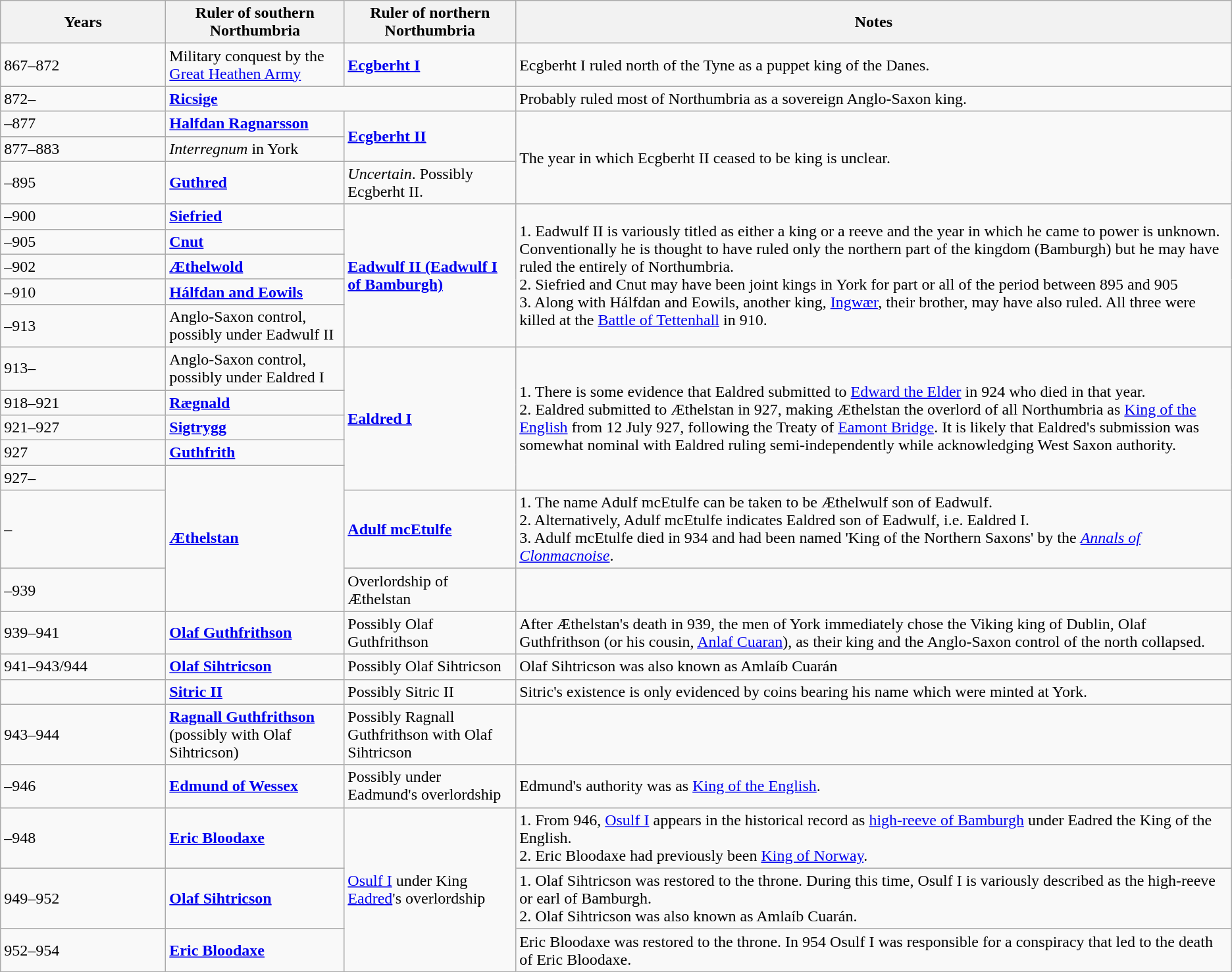<table class="wikitable">
<tr>
<th style="min-width: 10em;">Years</th>
<th>Ruler of southern Northumbria</th>
<th>Ruler of northern Northumbria</th>
<th>Notes</th>
</tr>
<tr>
<td>867–872</td>
<td>Military conquest by the <a href='#'>Great Heathen Army</a></td>
<td><strong><a href='#'>Ecgberht I</a></strong></td>
<td>Ecgberht I ruled north of the Tyne as a puppet king of the Danes.</td>
</tr>
<tr>
<td>872–</td>
<td colspan="2"><strong><a href='#'>Ricsige</a></strong></td>
<td>Probably ruled most of Northumbria as a sovereign Anglo-Saxon king.</td>
</tr>
<tr>
<td>–877</td>
<td><strong><a href='#'>Halfdan Ragnarsson</a></strong></td>
<td rowspan="2"><strong><a href='#'>Ecgberht II</a></strong></td>
<td rowspan="3">The year in which Ecgberht II ceased to be king is unclear.</td>
</tr>
<tr>
<td>877–883</td>
<td><em>Interregnum</em> in York</td>
</tr>
<tr>
<td>–895</td>
<td><strong><a href='#'>Guthred</a></strong></td>
<td><em>Uncertain</em>.  Possibly Ecgberht II.</td>
</tr>
<tr>
<td>–900</td>
<td><strong><a href='#'>Siefried</a></strong></td>
<td Rowspan="5"><strong><a href='#'>Eadwulf II (Eadwulf I of Bamburgh)</a></strong></td>
<td Rowspan="5">1. Eadwulf II is variously titled as either a king or a reeve and the year in which he came to power is unknown. Conventionally he is thought to have ruled only the northern part of the kingdom (Bamburgh) but he may have ruled the entirely of Northumbria.<br>2. Siefried and Cnut may have been joint kings in York for part or all of the period between 895 and 905<br>3. Along with Hálfdan and Eowils, another king, <a href='#'>Ingwær</a>, their brother, may have also ruled. All three were killed at the <a href='#'>Battle of Tettenhall</a> in 910.</td>
</tr>
<tr>
<td>–905</td>
<td><strong><a href='#'>Cnut</a></strong></td>
</tr>
<tr>
<td>–902</td>
<td><strong><a href='#'>Æthelwold</a></strong></td>
</tr>
<tr>
<td>–910</td>
<td><strong><a href='#'>Hálfdan and Eowils</a></strong></td>
</tr>
<tr>
<td>–913</td>
<td>Anglo-Saxon control, possibly under Eadwulf II</td>
</tr>
<tr>
<td>913–</td>
<td>Anglo-Saxon control, possibly under Ealdred I</td>
<td Rowspan="5"><strong><a href='#'>Ealdred I</a></strong></td>
<td Rowspan="5">1. There is some evidence that Ealdred submitted to <a href='#'>Edward the Elder</a> in 924 who died in that year.<br>2. Ealdred submitted to Æthelstan in 927, making Æthelstan the overlord of all Northumbria as <a href='#'>King of the English</a> from 12 July 927, following the Treaty of <a href='#'>Eamont Bridge</a>. It is likely that Ealdred's submission was somewhat nominal with Ealdred ruling semi-independently while acknowledging West Saxon authority.</td>
</tr>
<tr>
<td>918–921</td>
<td><strong><a href='#'>Rægnald</a></strong></td>
</tr>
<tr valign=top>
<td>921–927</td>
<td><strong><a href='#'>Sigtrygg</a></strong></td>
</tr>
<tr valign=top>
<td>927</td>
<td><strong><a href='#'>Guthfrith</a></strong></td>
</tr>
<tr>
<td>927–</td>
<td rowspan="3"><strong><a href='#'>Æthelstan</a></strong></td>
</tr>
<tr>
<td>–</td>
<td><strong><a href='#'>Adulf mcEtulfe</a></strong></td>
<td>1. The name Adulf mcEtulfe can be taken to be Æthelwulf son of Eadwulf.<br>2. Alternatively, Adulf mcEtulfe indicates Ealdred son of Eadwulf, i.e. Ealdred I.<br>3. Adulf mcEtulfe died in 934 and had been named 'King of the Northern Saxons' by the <em><a href='#'>Annals of Clonmacnoise</a></em>.</td>
</tr>
<tr>
<td>–939 </td>
<td>Overlordship of Æthelstan</td>
<td></td>
</tr>
<tr>
<td>939–941</td>
<td><strong><a href='#'>Olaf Guthfrithson</a></strong></td>
<td>Possibly Olaf Guthfrithson</td>
<td>After Æthelstan's death in 939, the men of York immediately chose the Viking king of Dublin, Olaf Guthfrithson (or his cousin, <a href='#'>Anlaf Cuaran</a>), as their king and the Anglo-Saxon control of the north collapsed.</td>
</tr>
<tr>
<td>941–943/944</td>
<td><strong><a href='#'>Olaf Sihtricson</a></strong></td>
<td>Possibly Olaf Sihtricson</td>
<td>Olaf Sihtricson was also known as Amlaíb Cuarán</td>
</tr>
<tr>
<td></td>
<td><strong><a href='#'>Sitric II</a></strong></td>
<td>Possibly Sitric II</td>
<td>Sitric's existence is only evidenced by coins bearing his name which were minted at York.</td>
</tr>
<tr>
<td>943–944</td>
<td><strong><a href='#'>Ragnall Guthfrithson</a></strong> (possibly with Olaf Sihtricson)</td>
<td>Possibly Ragnall Guthfrithson with Olaf Sihtricson</td>
<td></td>
</tr>
<tr>
<td>–946</td>
<td><strong><a href='#'>Edmund of Wessex</a></strong></td>
<td>Possibly under Eadmund's overlordship</td>
<td>Edmund's authority was as <a href='#'>King of the English</a>.</td>
</tr>
<tr>
<td>–948</td>
<td><strong><a href='#'>Eric Bloodaxe</a></strong></td>
<td rowspan=3><a href='#'>Osulf I</a> under King <a href='#'>Eadred</a>'s overlordship</td>
<td>1. From 946, <a href='#'>Osulf I</a> appears in the historical record as <a href='#'>high-reeve of Bamburgh</a> under Eadred the King of the English.<br>2. Eric Bloodaxe had previously been <a href='#'>King of Norway</a>.</td>
</tr>
<tr>
<td>949–952</td>
<td><strong><a href='#'>Olaf Sihtricson</a></strong></td>
<td>1. Olaf Sihtricson was restored to the throne. During this time, Osulf I is variously described as the high-reeve or earl of Bamburgh.<br>2. Olaf Sihtricson was also known as Amlaíb Cuarán.</td>
</tr>
<tr>
<td>952–954</td>
<td><strong><a href='#'>Eric Bloodaxe</a></strong></td>
<td>Eric Bloodaxe was restored to the throne. In 954 Osulf I was responsible for a conspiracy that led to the death of Eric Bloodaxe.</td>
</tr>
</table>
